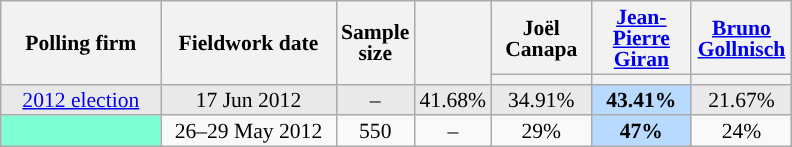<table class="wikitable sortable" style="text-align:center;font-size:90%;line-height:14px;">
<tr style="height:40px;">
<th style="width:100px;" rowspan="2">Polling firm</th>
<th style="width:110px;" rowspan="2">Fieldwork date</th>
<th style="width:35px;" rowspan="2">Sample<br>size</th>
<th style="width:30px;" rowspan="2"></th>
<th class="unsortable" style="width:60px;">Joël Canapa<br></th>
<th class="unsortable" style="width:60px;"><a href='#'>Jean-Pierre Giran</a><br></th>
<th class="unsortable" style="width:60px;"><a href='#'>Bruno Gollnisch</a><br></th>
</tr>
<tr>
<th style="background:"></th>
<th style="background:"></th>
<th style="background:"></th>
</tr>
<tr style="background:#E9E9E9;">
<td><a href='#'>2012 election</a></td>
<td data-sort-value="2012-06-17">17 Jun 2012</td>
<td>–</td>
<td>41.68%</td>
<td>34.91%</td>
<td style="background:#B9DAFF;"><strong>43.41%</strong></td>
<td>21.67%</td>
</tr>
<tr>
<td style="background:aquamarine;"></td>
<td data-sort-value="2012-05-29">26–29 May 2012</td>
<td>550</td>
<td>–</td>
<td>29%</td>
<td style="background:#B9DAFF;"><strong>47%</strong></td>
<td>24%</td>
</tr>
</table>
